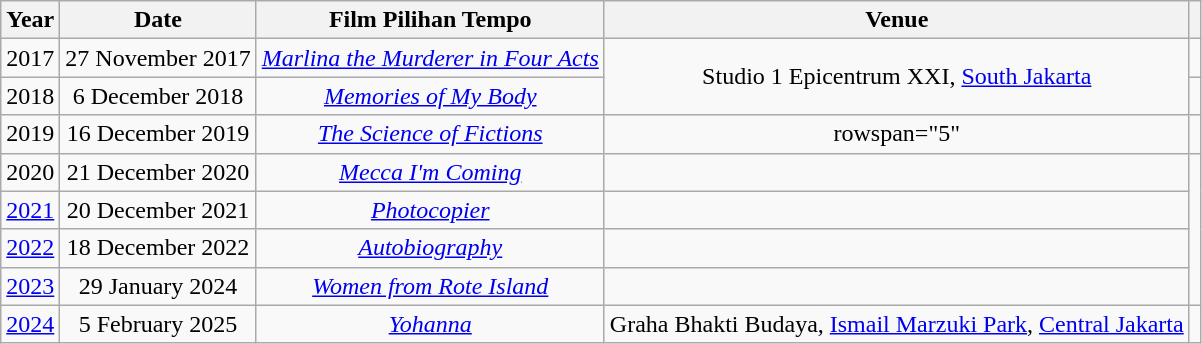<table class="sortable wikitable" style="text-align:center;">
<tr>
<th>Year</th>
<th>Date</th>
<th>Film Pilihan Tempo</th>
<th>Venue</th>
<th></th>
</tr>
<tr>
<td>2017</td>
<td>27 November 2017</td>
<td><em><a href='#'>Marlina the Murderer in Four Acts</a></em></td>
<td rowspan="2">Studio 1 Epicentrum XXI, <a href='#'>South Jakarta</a></td>
<td></td>
</tr>
<tr>
<td>2018</td>
<td>6 December 2018</td>
<td><em><a href='#'>Memories of My Body</a></em></td>
<td></td>
</tr>
<tr>
<td>2019</td>
<td>16 December 2019</td>
<td><em><a href='#'>The Science of Fictions</a></em></td>
<td>rowspan="5" </td>
<td></td>
</tr>
<tr>
<td>2020</td>
<td>21 December 2020</td>
<td><em><a href='#'>Mecca I'm Coming</a></em></td>
<td></td>
</tr>
<tr>
<td><a href='#'>2021</a></td>
<td>20 December 2021</td>
<td><em><a href='#'>Photocopier</a></em></td>
<td></td>
</tr>
<tr>
<td><a href='#'>2022</a></td>
<td>18 December 2022</td>
<td><em><a href='#'>Autobiography</a></em></td>
<td></td>
</tr>
<tr>
<td><a href='#'>2023</a></td>
<td>29 January 2024</td>
<td><em><a href='#'>Women from Rote Island</a></em></td>
<td></td>
</tr>
<tr>
<td><a href='#'>2024</a></td>
<td>5 February 2025</td>
<td><em><a href='#'>Yohanna</a></em></td>
<td>Graha Bhakti Budaya, <a href='#'>Ismail Marzuki Park</a>, <a href='#'>Central Jakarta</a></td>
<td></td>
</tr>
</table>
